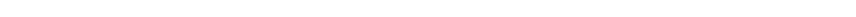<table style="width:88%; text-align:center;">
<tr style="color:white;">
<td style="background:"><strong>84</strong></td>
<td style="background:"><strong>15</strong></td>
</tr>
</table>
